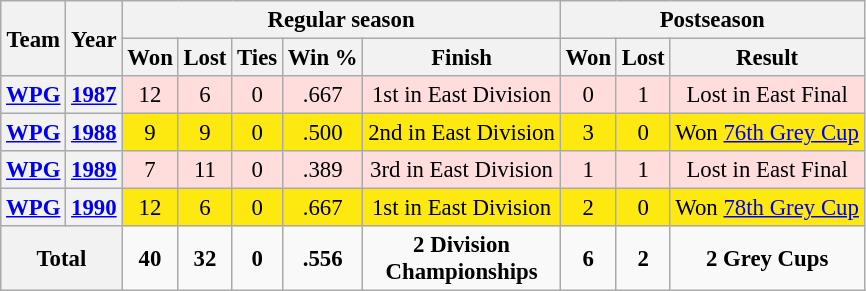<table class="wikitable" style="font-size: 95%; text-align:center;">
<tr>
<th rowspan="2">Team</th>
<th rowspan="2">Year</th>
<th colspan="5">Regular season</th>
<th colspan="4">Postseason</th>
</tr>
<tr>
<th>Won</th>
<th>Lost</th>
<th>Ties</th>
<th>Win %</th>
<th>Finish</th>
<th>Won</th>
<th>Lost</th>
<th>Result</th>
</tr>
<tr style="background:#fdd;">
<th><a href='#'>WPG</a></th>
<th><a href='#'>1987</a></th>
<td>12</td>
<td>6</td>
<td>0</td>
<td>.667</td>
<td>1st in East Division</td>
<td>0</td>
<td>1</td>
<td>Lost in East Final</td>
</tr>
<tr style="background:#FDE910;">
<th><a href='#'>WPG</a></th>
<th><a href='#'>1988</a></th>
<td>9</td>
<td>9</td>
<td>0</td>
<td>.500</td>
<td>2nd in East Division</td>
<td>3</td>
<td>0</td>
<td>Won <a href='#'>76th Grey Cup</a></td>
</tr>
<tr style="background:#fdd;">
<th><a href='#'>WPG</a></th>
<th><a href='#'>1989</a></th>
<td>7</td>
<td>11</td>
<td>0</td>
<td>.389</td>
<td>3rd in East Division</td>
<td>1</td>
<td>1</td>
<td>Lost in East Final</td>
</tr>
<tr style="background:#FDE910;">
<th><a href='#'>WPG</a></th>
<th><a href='#'>1990</a></th>
<td>12</td>
<td>6</td>
<td>0</td>
<td>.667</td>
<td>1st in East Division</td>
<td>2</td>
<td>0</td>
<td>Won <a href='#'>78th Grey Cup</a></td>
</tr>
<tr>
<th colspan="2"><strong>Total</strong></th>
<td><strong>40</strong></td>
<td><strong>32</strong></td>
<td><strong>0</strong></td>
<td><strong>.556</strong></td>
<td><strong>2 Division<br>Championships</strong></td>
<td><strong>6</strong></td>
<td><strong>2</strong></td>
<td><strong>2 Grey Cups</strong></td>
</tr>
</table>
